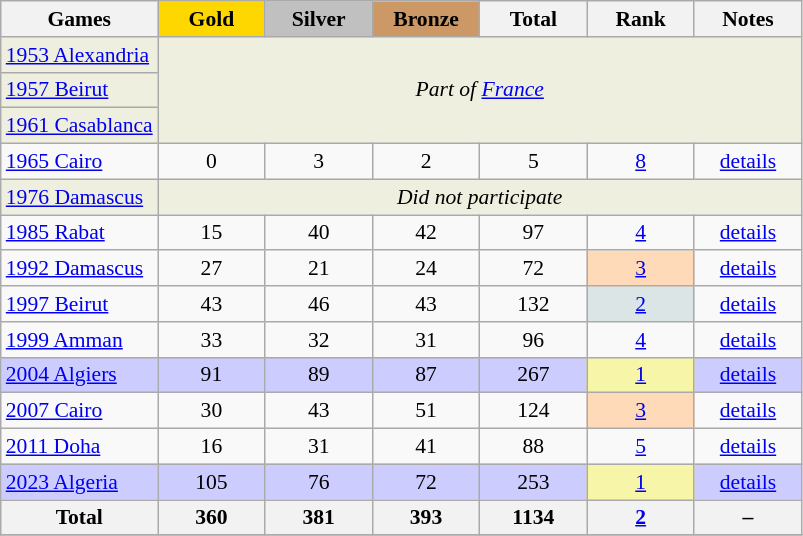<table class="wikitable" style="font-size:90%; text-align:center;">
<tr>
<th>Games</th>
<td style="background:gold; width:4.5em; font-weight:bold;">Gold</td>
<td style="background:silver; width:4.5em; font-weight:bold;">Silver</td>
<td style="background:#cc9966; width:4.5em; font-weight:bold;">Bronze</td>
<th style="width:4.5em; font-weight:bold;">Total</th>
<th style="width:4.5em; font-weight:bold;">Rank</th>
<th style="width:4.5em; font-weight:bold;">Notes</th>
</tr>
<tr bgcolor="efefe">
<td align=left> <a href='#'>1953 Alexandria</a></td>
<td colspan=6 rowspan=3><em>Part of <a href='#'>France</a></em></td>
</tr>
<tr bgcolor="efefe">
<td align=left> <a href='#'>1957 Beirut</a></td>
</tr>
<tr bgcolor="efefe">
<td align=left> <a href='#'>1961 Casablanca</a></td>
</tr>
<tr>
<td align=left> <a href='#'>1965 Cairo</a></td>
<td>0</td>
<td>3</td>
<td>2</td>
<td>5</td>
<td><a href='#'>8</a></td>
<td><a href='#'>details</a></td>
</tr>
<tr bgcolor="efefe">
<td align=left> <a href='#'>1976 Damascus</a></td>
<td colspan=6><em>Did not participate</em></td>
</tr>
<tr>
<td align=left> <a href='#'>1985 Rabat</a></td>
<td>15</td>
<td>40</td>
<td>42</td>
<td>97</td>
<td><a href='#'>4</a></td>
<td><a href='#'>details</a></td>
</tr>
<tr>
<td align=left> <a href='#'>1992 Damascus</a></td>
<td>27</td>
<td>21</td>
<td>24</td>
<td>72</td>
<td bgcolor=ffdab9><a href='#'>3</a></td>
<td><a href='#'>details</a></td>
</tr>
<tr>
<td align=left> <a href='#'>1997 Beirut</a></td>
<td>43</td>
<td>46</td>
<td>43</td>
<td>132</td>
<td bgcolor=DCE5E5><a href='#'>2</a></td>
<td><a href='#'>details</a></td>
</tr>
<tr>
<td align=left> <a href='#'>1999 Amman</a></td>
<td>33</td>
<td>32</td>
<td>31</td>
<td>96</td>
<td><a href='#'>4</a></td>
<td><a href='#'>details</a></td>
</tr>
<tr style="background:#ccccff">
<td align=left> <a href='#'>2004 Algiers</a></td>
<td>91</td>
<td>89</td>
<td>87</td>
<td>267</td>
<td bgcolor=F7F6A8><a href='#'>1</a></td>
<td><a href='#'>details</a></td>
</tr>
<tr>
<td align=left> <a href='#'>2007 Cairo</a></td>
<td>30</td>
<td>43</td>
<td>51</td>
<td>124</td>
<td bgcolor=ffdab9><a href='#'>3</a></td>
<td><a href='#'>details</a></td>
</tr>
<tr>
<td align=left> <a href='#'>2011 Doha</a></td>
<td>16</td>
<td>31</td>
<td>41</td>
<td>88</td>
<td><a href='#'>5</a></td>
<td><a href='#'>details</a></td>
</tr>
<tr style="background:#ccccff">
<td align=left> <a href='#'>2023 Algeria </a></td>
<td>105</td>
<td>76</td>
<td>72</td>
<td>253</td>
<td bgcolor=F7F6A8><a href='#'>1</a></td>
<td><a href='#'>details</a></td>
</tr>
<tr style="width:4em;">
<th>Total</th>
<th>360</th>
<th>381</th>
<th>393</th>
<th>1134</th>
<th><a href='#'>2</a></th>
<th>–</th>
</tr>
<tr class="sortbottom">
</tr>
</table>
